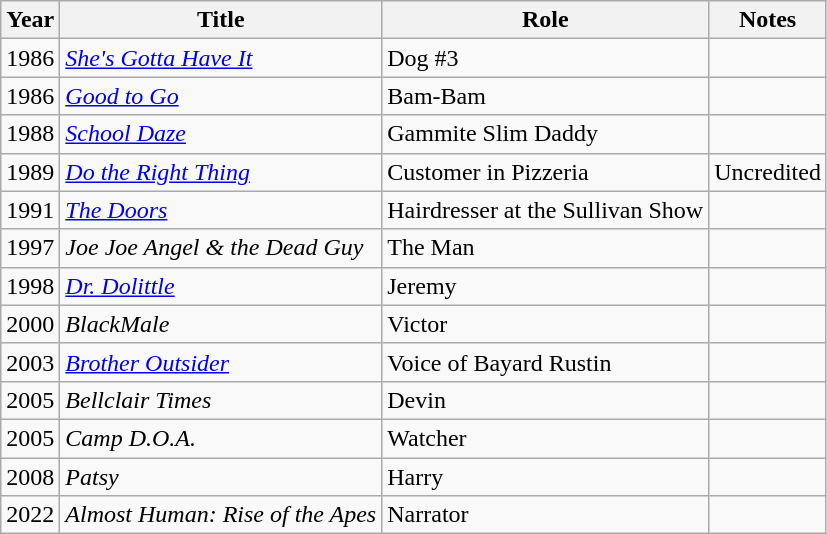<table class="wikitable sortable">
<tr>
<th>Year</th>
<th>Title</th>
<th>Role</th>
<th>Notes</th>
</tr>
<tr>
<td>1986</td>
<td><em><a href='#'>She's Gotta Have It</a></em></td>
<td>Dog #3</td>
<td></td>
</tr>
<tr>
<td>1986</td>
<td><a href='#'><em>Good to Go</em></a></td>
<td>Bam-Bam</td>
<td></td>
</tr>
<tr>
<td>1988</td>
<td><em><a href='#'>School Daze</a></em></td>
<td>Gammite Slim Daddy</td>
<td></td>
</tr>
<tr>
<td>1989</td>
<td><em><a href='#'>Do the Right Thing</a></em></td>
<td>Customer in Pizzeria</td>
<td>Uncredited</td>
</tr>
<tr>
<td>1991</td>
<td><a href='#'><em>The Doors</em></a></td>
<td>Hairdresser at the Sullivan Show</td>
<td></td>
</tr>
<tr>
<td>1997</td>
<td><em>Joe Joe Angel & the Dead Guy</em></td>
<td>The Man</td>
<td></td>
</tr>
<tr>
<td>1998</td>
<td><a href='#'><em>Dr. Dolittle</em></a></td>
<td>Jeremy</td>
<td></td>
</tr>
<tr>
<td>2000</td>
<td><em>BlackMale</em></td>
<td>Victor</td>
<td></td>
</tr>
<tr>
<td>2003</td>
<td><em><a href='#'>Brother Outsider</a></em></td>
<td>Voice of Bayard Rustin</td>
<td></td>
</tr>
<tr>
<td>2005</td>
<td><em>Bellclair Times</em></td>
<td>Devin</td>
<td></td>
</tr>
<tr>
<td>2005</td>
<td><em>Camp D.O.A.</em></td>
<td>Watcher</td>
<td></td>
</tr>
<tr>
<td>2008</td>
<td><em>Patsy</em></td>
<td>Harry</td>
<td></td>
</tr>
<tr>
<td>2022</td>
<td><em>Almost Human: Rise of the Apes</em></td>
<td>Narrator</td>
<td></td>
</tr>
</table>
